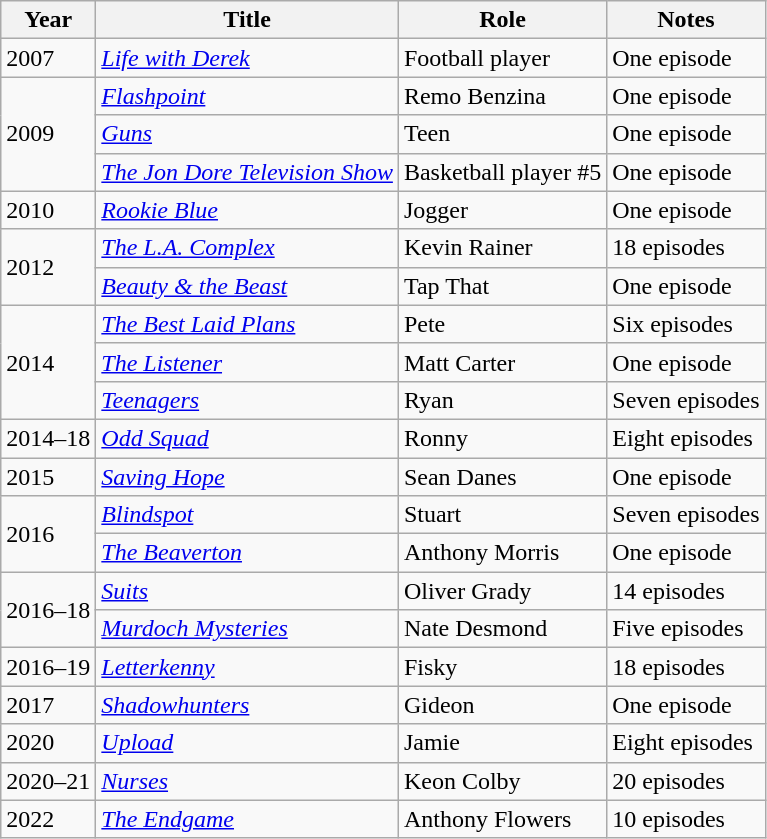<table class="wikitable sortable">
<tr>
<th>Year</th>
<th>Title</th>
<th>Role</th>
<th class="unsortable">Notes</th>
</tr>
<tr>
<td>2007</td>
<td><em><a href='#'>Life with Derek</a></em></td>
<td>Football player</td>
<td>One episode</td>
</tr>
<tr>
<td rowspan=3>2009</td>
<td><em><a href='#'>Flashpoint</a></em></td>
<td>Remo Benzina</td>
<td>One episode</td>
</tr>
<tr>
<td><em><a href='#'>Guns</a></em></td>
<td>Teen</td>
<td>One episode</td>
</tr>
<tr>
<td data-sort-value="Jon Dore Television Show, The"><em><a href='#'>The Jon Dore Television Show</a></em></td>
<td>Basketball player #5</td>
<td>One episode</td>
</tr>
<tr>
<td>2010</td>
<td><em><a href='#'>Rookie Blue</a></em></td>
<td>Jogger</td>
<td>One episode</td>
</tr>
<tr>
<td rowspan=2>2012</td>
<td data-sort-value="L.A. Complex, The"><em><a href='#'>The L.A. Complex</a></em></td>
<td>Kevin Rainer</td>
<td>18 episodes</td>
</tr>
<tr>
<td><em><a href='#'>Beauty & the Beast</a></em></td>
<td>Tap That</td>
<td>One episode</td>
</tr>
<tr>
<td rowspan=3>2014</td>
<td data-sort-value="Best Laid Plans, The"><em><a href='#'>The Best Laid Plans</a></em></td>
<td>Pete</td>
<td>Six episodes</td>
</tr>
<tr>
<td data-sort-value="Listener, The"><em><a href='#'>The Listener</a></em></td>
<td>Matt Carter</td>
<td>One episode</td>
</tr>
<tr>
<td><em><a href='#'>Teenagers</a></em></td>
<td>Ryan</td>
<td>Seven episodes</td>
</tr>
<tr>
<td>2014–18</td>
<td><em><a href='#'>Odd Squad</a></em></td>
<td>Ronny</td>
<td>Eight episodes</td>
</tr>
<tr>
<td>2015</td>
<td><em><a href='#'>Saving Hope</a></em></td>
<td>Sean Danes</td>
<td>One episode</td>
</tr>
<tr>
<td rowspan=2>2016</td>
<td><em><a href='#'>Blindspot</a></em></td>
<td>Stuart</td>
<td>Seven episodes</td>
</tr>
<tr>
<td data-sort-value="Beaverton, The"><em><a href='#'>The Beaverton</a></em></td>
<td>Anthony Morris</td>
<td>One episode</td>
</tr>
<tr>
<td rowspan=2>2016–18</td>
<td><em><a href='#'>Suits</a></em></td>
<td>Oliver Grady</td>
<td>14 episodes</td>
</tr>
<tr>
<td><em><a href='#'>Murdoch Mysteries</a></em></td>
<td>Nate Desmond</td>
<td>Five episodes</td>
</tr>
<tr>
<td>2016–19</td>
<td><em><a href='#'>Letterkenny</a></em></td>
<td>Fisky</td>
<td>18 episodes</td>
</tr>
<tr>
<td>2017</td>
<td><em><a href='#'>Shadowhunters</a></em></td>
<td>Gideon</td>
<td>One episode</td>
</tr>
<tr>
<td>2020</td>
<td><em><a href='#'>Upload</a></em></td>
<td>Jamie</td>
<td>Eight episodes</td>
</tr>
<tr>
<td>2020–21</td>
<td><em><a href='#'>Nurses</a></em></td>
<td>Keon Colby</td>
<td>20 episodes</td>
</tr>
<tr>
<td>2022</td>
<td data-sort-value="Endgame, The"><em><a href='#'>The Endgame</a></em></td>
<td>Anthony Flowers</td>
<td>10 episodes</td>
</tr>
</table>
